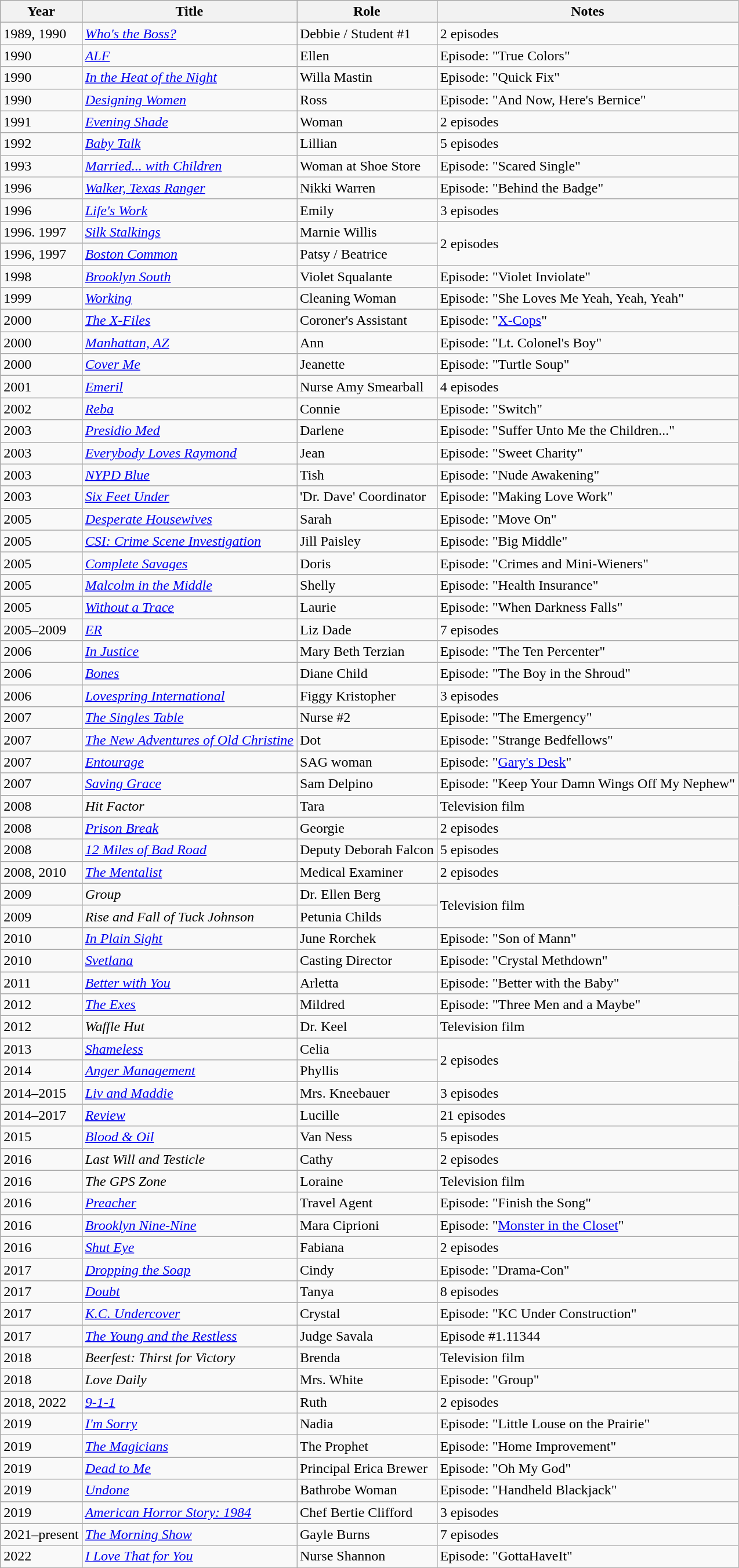<table class="wikitable sortable">
<tr>
<th>Year</th>
<th>Title</th>
<th>Role</th>
<th>Notes</th>
</tr>
<tr>
<td>1989, 1990</td>
<td><em><a href='#'>Who's the Boss?</a></em></td>
<td>Debbie / Student #1</td>
<td>2 episodes</td>
</tr>
<tr>
<td>1990</td>
<td><a href='#'><em>ALF</em></a></td>
<td>Ellen</td>
<td>Episode: "True Colors"</td>
</tr>
<tr>
<td>1990</td>
<td><a href='#'><em>In the Heat of the Night</em></a></td>
<td>Willa Mastin</td>
<td>Episode: "Quick Fix"</td>
</tr>
<tr>
<td>1990</td>
<td><em><a href='#'>Designing Women</a></em></td>
<td>Ross</td>
<td>Episode: "And Now, Here's Bernice"</td>
</tr>
<tr>
<td>1991</td>
<td><em><a href='#'>Evening Shade</a></em></td>
<td>Woman</td>
<td>2 episodes</td>
</tr>
<tr>
<td>1992</td>
<td><a href='#'><em>Baby Talk</em></a></td>
<td>Lillian</td>
<td>5 episodes</td>
</tr>
<tr>
<td>1993</td>
<td><em><a href='#'>Married... with Children</a></em></td>
<td>Woman at Shoe Store</td>
<td>Episode: "Scared Single"</td>
</tr>
<tr>
<td>1996</td>
<td><em><a href='#'>Walker, Texas Ranger</a></em></td>
<td>Nikki Warren</td>
<td>Episode: "Behind the Badge"</td>
</tr>
<tr>
<td>1996</td>
<td><em><a href='#'>Life's Work</a></em></td>
<td>Emily</td>
<td>3 episodes</td>
</tr>
<tr>
<td>1996. 1997</td>
<td><em><a href='#'>Silk Stalkings</a></em></td>
<td>Marnie Willis</td>
<td rowspan="2">2 episodes</td>
</tr>
<tr>
<td>1996, 1997</td>
<td><a href='#'><em>Boston Common</em></a></td>
<td>Patsy / Beatrice</td>
</tr>
<tr>
<td>1998</td>
<td><em><a href='#'>Brooklyn South</a></em></td>
<td>Violet Squalante</td>
<td>Episode: "Violet Inviolate"</td>
</tr>
<tr>
<td>1999</td>
<td><a href='#'><em>Working</em></a></td>
<td>Cleaning Woman</td>
<td>Episode: "She Loves Me Yeah, Yeah, Yeah"</td>
</tr>
<tr>
<td>2000</td>
<td><em><a href='#'>The X-Files</a></em></td>
<td>Coroner's Assistant</td>
<td>Episode: "<a href='#'>X-Cops</a>"</td>
</tr>
<tr>
<td>2000</td>
<td><em><a href='#'>Manhattan, AZ</a></em></td>
<td>Ann</td>
<td>Episode: "Lt. Colonel's Boy"</td>
</tr>
<tr>
<td>2000</td>
<td><a href='#'><em>Cover Me</em></a></td>
<td>Jeanette</td>
<td>Episode: "Turtle Soup"</td>
</tr>
<tr>
<td>2001</td>
<td><a href='#'><em>Emeril</em></a></td>
<td>Nurse Amy Smearball</td>
<td>4 episodes</td>
</tr>
<tr>
<td>2002</td>
<td><a href='#'><em>Reba</em></a></td>
<td>Connie</td>
<td>Episode: "Switch"</td>
</tr>
<tr>
<td>2003</td>
<td><em><a href='#'>Presidio Med</a></em></td>
<td>Darlene</td>
<td>Episode: "Suffer Unto Me the Children..."</td>
</tr>
<tr>
<td>2003</td>
<td><em><a href='#'>Everybody Loves Raymond</a></em></td>
<td>Jean</td>
<td>Episode: "Sweet Charity"</td>
</tr>
<tr>
<td>2003</td>
<td><em><a href='#'>NYPD Blue</a></em></td>
<td>Tish</td>
<td>Episode: "Nude Awakening"</td>
</tr>
<tr>
<td>2003</td>
<td><a href='#'><em>Six Feet Under</em></a></td>
<td>'Dr. Dave' Coordinator</td>
<td>Episode: "Making Love Work"</td>
</tr>
<tr>
<td>2005</td>
<td><em><a href='#'>Desperate Housewives</a></em></td>
<td>Sarah</td>
<td>Episode: "Move On"</td>
</tr>
<tr>
<td>2005</td>
<td><em><a href='#'>CSI: Crime Scene Investigation</a></em></td>
<td>Jill Paisley</td>
<td>Episode: "Big Middle"</td>
</tr>
<tr>
<td>2005</td>
<td><em><a href='#'>Complete Savages</a></em></td>
<td>Doris</td>
<td>Episode: "Crimes and Mini-Wieners"</td>
</tr>
<tr>
<td>2005</td>
<td><em><a href='#'>Malcolm in the Middle</a></em></td>
<td>Shelly</td>
<td>Episode: "Health Insurance"</td>
</tr>
<tr>
<td>2005</td>
<td><em><a href='#'>Without a Trace</a></em></td>
<td>Laurie</td>
<td>Episode: "When Darkness Falls"</td>
</tr>
<tr>
<td>2005–2009</td>
<td><a href='#'><em>ER</em></a></td>
<td>Liz Dade</td>
<td>7 episodes</td>
</tr>
<tr>
<td>2006</td>
<td><em><a href='#'>In Justice</a></em></td>
<td>Mary Beth Terzian</td>
<td>Episode: "The Ten Percenter"</td>
</tr>
<tr>
<td>2006</td>
<td><a href='#'><em>Bones</em></a></td>
<td>Diane Child</td>
<td>Episode: "The Boy in the Shroud"</td>
</tr>
<tr>
<td>2006</td>
<td><em><a href='#'>Lovespring International</a></em></td>
<td>Figgy Kristopher</td>
<td>3 episodes</td>
</tr>
<tr>
<td>2007</td>
<td><em><a href='#'>The Singles Table</a></em></td>
<td>Nurse #2</td>
<td>Episode: "The Emergency"</td>
</tr>
<tr>
<td>2007</td>
<td><em><a href='#'>The New Adventures of Old Christine</a></em></td>
<td>Dot</td>
<td>Episode: "Strange Bedfellows"</td>
</tr>
<tr>
<td>2007</td>
<td><a href='#'><em>Entourage</em></a></td>
<td>SAG woman</td>
<td>Episode: "<a href='#'>Gary's Desk</a>"</td>
</tr>
<tr>
<td>2007</td>
<td><a href='#'><em>Saving Grace</em></a></td>
<td>Sam Delpino</td>
<td>Episode: "Keep Your Damn Wings Off My Nephew"</td>
</tr>
<tr>
<td>2008</td>
<td><em>Hit Factor</em></td>
<td>Tara</td>
<td>Television film</td>
</tr>
<tr>
<td>2008</td>
<td><em><a href='#'>Prison Break</a></em></td>
<td>Georgie</td>
<td>2 episodes</td>
</tr>
<tr>
<td>2008</td>
<td><em><a href='#'>12 Miles of Bad Road</a></em></td>
<td>Deputy Deborah Falcon</td>
<td>5 episodes</td>
</tr>
<tr>
<td>2008, 2010</td>
<td><em><a href='#'>The Mentalist</a></em></td>
<td>Medical Examiner</td>
<td>2 episodes</td>
</tr>
<tr>
<td>2009</td>
<td><em>Group</em></td>
<td>Dr. Ellen Berg</td>
<td rowspan="2">Television film</td>
</tr>
<tr>
<td>2009</td>
<td><em>Rise and Fall of Tuck Johnson</em></td>
<td>Petunia Childs</td>
</tr>
<tr>
<td>2010</td>
<td><em><a href='#'>In Plain Sight</a></em></td>
<td>June Rorchek</td>
<td>Episode: "Son of Mann"</td>
</tr>
<tr>
<td>2010</td>
<td><a href='#'><em>Svetlana</em></a></td>
<td>Casting Director</td>
<td>Episode: "Crystal Methdown"</td>
</tr>
<tr>
<td>2011</td>
<td><em><a href='#'>Better with You</a></em></td>
<td>Arletta</td>
<td>Episode: "Better with the Baby"</td>
</tr>
<tr>
<td>2012</td>
<td><em><a href='#'>The Exes</a></em></td>
<td>Mildred</td>
<td>Episode: "Three Men and a Maybe"</td>
</tr>
<tr>
<td>2012</td>
<td><em>Waffle Hut</em></td>
<td>Dr. Keel</td>
<td>Television film</td>
</tr>
<tr>
<td>2013</td>
<td><a href='#'><em>Shameless</em></a></td>
<td>Celia</td>
<td rowspan="2">2 episodes</td>
</tr>
<tr>
<td>2014</td>
<td><a href='#'><em>Anger Management</em></a></td>
<td>Phyllis</td>
</tr>
<tr>
<td>2014–2015</td>
<td><em><a href='#'>Liv and Maddie</a></em></td>
<td>Mrs. Kneebauer</td>
<td>3 episodes</td>
</tr>
<tr>
<td>2014–2017</td>
<td><a href='#'><em>Review</em></a></td>
<td>Lucille</td>
<td>21 episodes</td>
</tr>
<tr>
<td>2015</td>
<td><em><a href='#'>Blood & Oil</a></em></td>
<td>Van Ness</td>
<td>5 episodes</td>
</tr>
<tr>
<td>2016</td>
<td><em>Last Will and Testicle</em></td>
<td>Cathy</td>
<td>2 episodes</td>
</tr>
<tr>
<td>2016</td>
<td><em>The GPS Zone</em></td>
<td>Loraine</td>
<td>Television film</td>
</tr>
<tr>
<td>2016</td>
<td><a href='#'><em>Preacher</em></a></td>
<td>Travel Agent</td>
<td>Episode: "Finish the Song"</td>
</tr>
<tr>
<td>2016</td>
<td><em><a href='#'>Brooklyn Nine-Nine</a></em></td>
<td>Mara Ciprioni</td>
<td>Episode: "<a href='#'>Monster in the Closet</a>"</td>
</tr>
<tr>
<td>2016</td>
<td><em><a href='#'>Shut Eye</a></em></td>
<td>Fabiana</td>
<td>2 episodes</td>
</tr>
<tr>
<td>2017</td>
<td><em><a href='#'>Dropping the Soap</a></em></td>
<td>Cindy</td>
<td>Episode: "Drama-Con"</td>
</tr>
<tr>
<td>2017</td>
<td><a href='#'><em>Doubt</em></a></td>
<td>Tanya</td>
<td>8 episodes</td>
</tr>
<tr>
<td>2017</td>
<td><em><a href='#'>K.C. Undercover</a></em></td>
<td>Crystal</td>
<td>Episode: "KC Under Construction"</td>
</tr>
<tr>
<td>2017</td>
<td><em><a href='#'>The Young and the Restless</a></em></td>
<td>Judge Savala</td>
<td>Episode #1.11344</td>
</tr>
<tr>
<td>2018</td>
<td><em>Beerfest: Thirst for Victory</em></td>
<td>Brenda</td>
<td>Television film</td>
</tr>
<tr>
<td>2018</td>
<td><em>Love Daily</em></td>
<td>Mrs. White</td>
<td>Episode: "Group"</td>
</tr>
<tr>
<td>2018, 2022</td>
<td><a href='#'><em>9-1-1</em></a></td>
<td>Ruth</td>
<td>2 episodes</td>
</tr>
<tr>
<td>2019</td>
<td><a href='#'><em>I'm Sorry</em></a></td>
<td>Nadia</td>
<td>Episode: "Little Louse on the Prairie"</td>
</tr>
<tr>
<td>2019</td>
<td><a href='#'><em>The Magicians</em></a></td>
<td>The Prophet</td>
<td>Episode: "Home Improvement"</td>
</tr>
<tr>
<td>2019</td>
<td><a href='#'><em>Dead to Me</em></a></td>
<td>Principal Erica Brewer</td>
<td>Episode: "Oh My God"</td>
</tr>
<tr>
<td>2019</td>
<td><a href='#'><em>Undone</em></a></td>
<td>Bathrobe Woman</td>
<td>Episode: "Handheld Blackjack"</td>
</tr>
<tr>
<td>2019</td>
<td><em><a href='#'>American Horror Story: 1984</a></em></td>
<td>Chef Bertie Clifford</td>
<td>3 episodes</td>
</tr>
<tr>
<td>2021–present</td>
<td><a href='#'><em>The Morning Show</em></a></td>
<td>Gayle Burns</td>
<td>7 episodes</td>
</tr>
<tr>
<td>2022</td>
<td><em><a href='#'>I Love That for You</a></em></td>
<td>Nurse Shannon</td>
<td>Episode: "GottaHaveIt"</td>
</tr>
</table>
